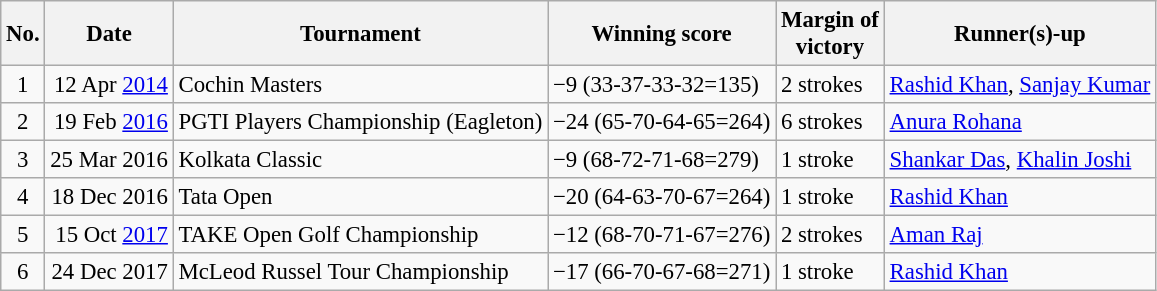<table class="wikitable" style="font-size:95%;">
<tr>
<th>No.</th>
<th>Date</th>
<th>Tournament</th>
<th>Winning score</th>
<th>Margin of<br>victory</th>
<th>Runner(s)-up</th>
</tr>
<tr>
<td align=center>1</td>
<td align=right>12 Apr <a href='#'>2014</a></td>
<td>Cochin Masters</td>
<td>−9 (33-37-33-32=135)</td>
<td>2 strokes</td>
<td> <a href='#'>Rashid Khan</a>,  <a href='#'>Sanjay Kumar</a></td>
</tr>
<tr>
<td align=center>2</td>
<td align=right>19 Feb <a href='#'>2016</a></td>
<td>PGTI Players Championship (Eagleton)</td>
<td>−24 (65-70-64-65=264)</td>
<td>6 strokes</td>
<td> <a href='#'>Anura Rohana</a></td>
</tr>
<tr>
<td align=center>3</td>
<td align=right>25 Mar 2016</td>
<td>Kolkata Classic</td>
<td>−9 (68-72-71-68=279)</td>
<td>1 stroke</td>
<td> <a href='#'>Shankar Das</a>,  <a href='#'>Khalin Joshi</a></td>
</tr>
<tr>
<td align=center>4</td>
<td align=right>18 Dec 2016</td>
<td>Tata Open</td>
<td>−20 (64-63-70-67=264)</td>
<td>1 stroke</td>
<td> <a href='#'>Rashid Khan</a></td>
</tr>
<tr>
<td align=center>5</td>
<td align=right>15 Oct <a href='#'>2017</a></td>
<td>TAKE Open Golf Championship</td>
<td>−12 (68-70-71-67=276)</td>
<td>2 strokes</td>
<td> <a href='#'>Aman Raj</a></td>
</tr>
<tr>
<td align=center>6</td>
<td align=right>24 Dec 2017</td>
<td>McLeod Russel Tour Championship</td>
<td>−17 (66-70-67-68=271)</td>
<td>1 stroke</td>
<td> <a href='#'>Rashid Khan</a></td>
</tr>
</table>
